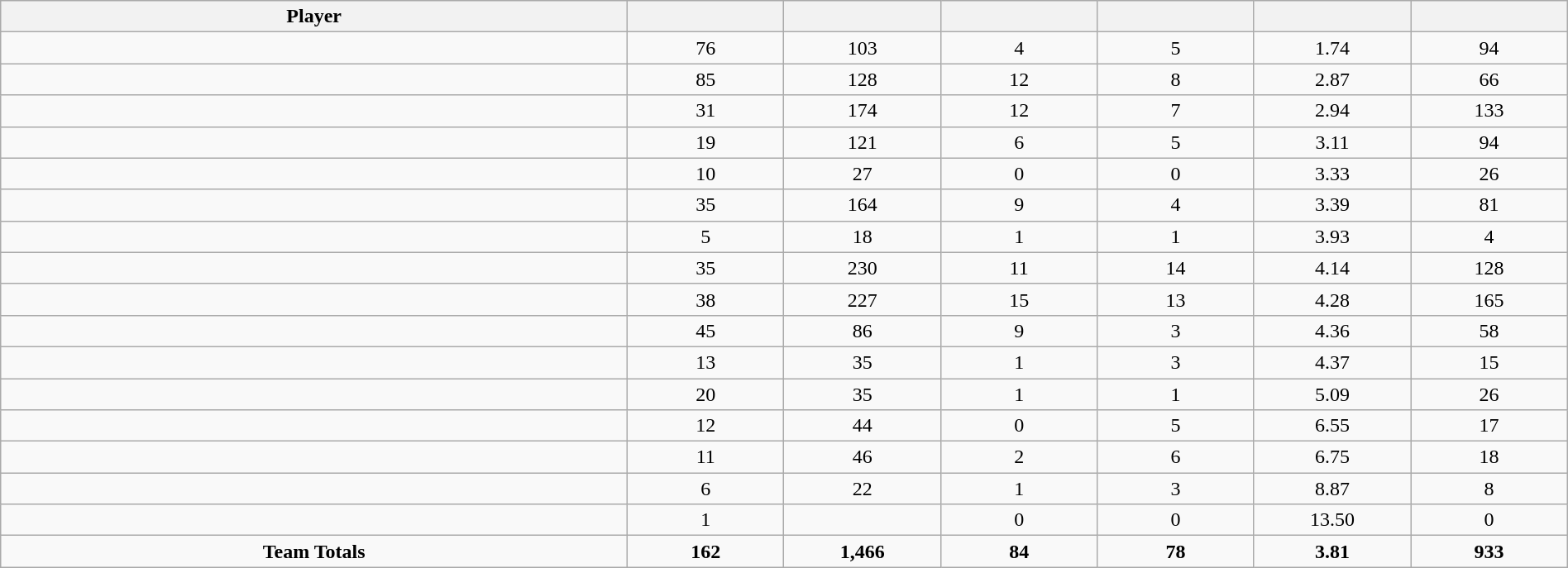<table class="wikitable sortable" style="text-align:center;" width="100%">
<tr>
<th width="40%">Player</th>
<th width="10%"></th>
<th width="10%" data-sort-type="number"></th>
<th width="10%"></th>
<th width="10%"></th>
<th width="10%"></th>
<th width="10%"></th>
</tr>
<tr>
<td></td>
<td>76</td>
<td>103</td>
<td>4</td>
<td>5</td>
<td>1.74</td>
<td>94</td>
</tr>
<tr>
<td></td>
<td>85</td>
<td>128</td>
<td>12</td>
<td>8</td>
<td>2.87</td>
<td>66</td>
</tr>
<tr>
<td></td>
<td>31</td>
<td>174</td>
<td>12</td>
<td>7</td>
<td>2.94</td>
<td>133</td>
</tr>
<tr>
<td></td>
<td>19</td>
<td>121</td>
<td>6</td>
<td>5</td>
<td>3.11</td>
<td>94</td>
</tr>
<tr>
<td></td>
<td>10</td>
<td>27</td>
<td>0</td>
<td>0</td>
<td>3.33</td>
<td>26</td>
</tr>
<tr>
<td></td>
<td>35</td>
<td>164</td>
<td>9</td>
<td>4</td>
<td>3.39</td>
<td>81</td>
</tr>
<tr>
<td></td>
<td>5</td>
<td>18</td>
<td>1</td>
<td>1</td>
<td>3.93</td>
<td>4</td>
</tr>
<tr>
<td></td>
<td>35</td>
<td>230</td>
<td>11</td>
<td>14</td>
<td>4.14</td>
<td>128</td>
</tr>
<tr>
<td></td>
<td>38</td>
<td>227</td>
<td>15</td>
<td>13</td>
<td>4.28</td>
<td>165</td>
</tr>
<tr>
<td></td>
<td>45</td>
<td>86</td>
<td>9</td>
<td>3</td>
<td>4.36</td>
<td>58</td>
</tr>
<tr>
<td></td>
<td>13</td>
<td>35</td>
<td>1</td>
<td>3</td>
<td>4.37</td>
<td>15</td>
</tr>
<tr>
<td></td>
<td>20</td>
<td>35</td>
<td>1</td>
<td>1</td>
<td>5.09</td>
<td>26</td>
</tr>
<tr>
<td></td>
<td>12</td>
<td>44</td>
<td>0</td>
<td>5</td>
<td>6.55</td>
<td>17</td>
</tr>
<tr>
<td></td>
<td>11</td>
<td>46</td>
<td>2</td>
<td>6</td>
<td>6.75</td>
<td>18</td>
</tr>
<tr>
<td></td>
<td>6</td>
<td>22</td>
<td>1</td>
<td>3</td>
<td>8.87</td>
<td>8</td>
</tr>
<tr>
<td></td>
<td>1</td>
<td></td>
<td>0</td>
<td>0</td>
<td>13.50</td>
<td>0</td>
</tr>
<tr>
<td><strong>Team Totals</strong></td>
<td><strong>162</strong></td>
<td><strong>1,466</strong></td>
<td><strong>84</strong></td>
<td><strong>78</strong></td>
<td><strong>3.81</strong></td>
<td><strong>933</strong></td>
</tr>
</table>
